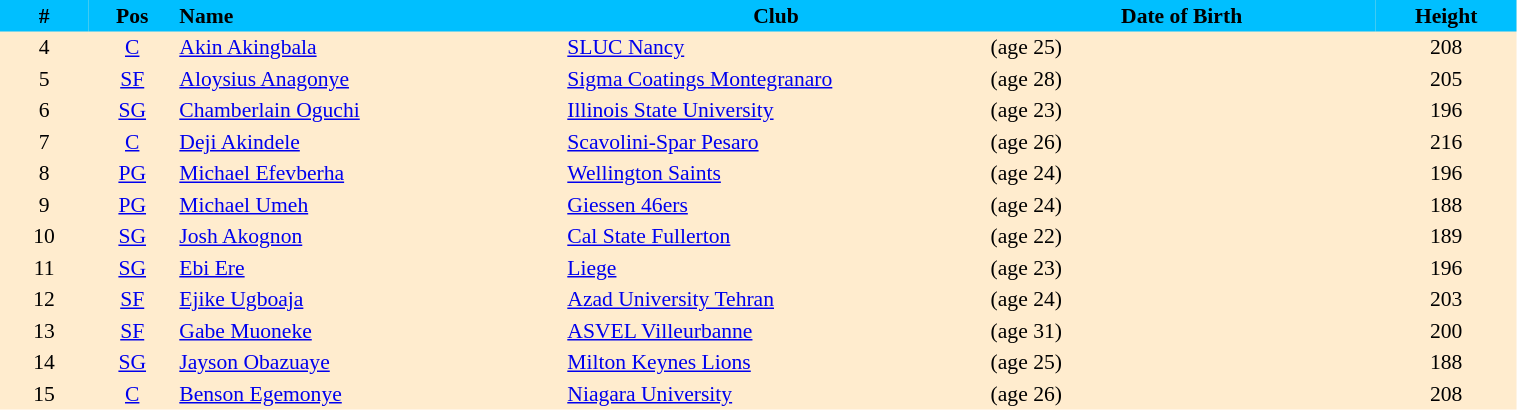<table border=0 cellpadding=2 cellspacing=0  |- bgcolor=#FFECCE style="text-align:center; font-size:90%;" width=80%>
<tr bgcolor=#00BFFF>
<th width=5%>#</th>
<th width=5%>Pos</th>
<th width=22% align=left>Name</th>
<th width=24%>Club</th>
<th width=22%>Date of Birth</th>
<th width=8%>Height</th>
</tr>
<tr>
<td>4</td>
<td><a href='#'>C</a></td>
<td align=left><a href='#'>Akin Akingbala</a></td>
<td align=left> <a href='#'>SLUC Nancy</a></td>
<td align=left> (age 25)</td>
<td>208</td>
</tr>
<tr>
<td>5</td>
<td><a href='#'>SF</a></td>
<td align=left><a href='#'>Aloysius Anagonye</a></td>
<td align=left> <a href='#'>Sigma Coatings Montegranaro</a></td>
<td align=left> (age 28)</td>
<td>205</td>
</tr>
<tr>
<td>6</td>
<td><a href='#'>SG</a></td>
<td align=left><a href='#'>Chamberlain Oguchi</a></td>
<td align=left> <a href='#'>Illinois State University</a></td>
<td align=left> (age 23)</td>
<td>196</td>
</tr>
<tr>
<td>7</td>
<td><a href='#'>C</a></td>
<td align=left><a href='#'>Deji Akindele</a></td>
<td align=left> <a href='#'>Scavolini-Spar Pesaro</a></td>
<td align=left> (age 26)</td>
<td>216</td>
</tr>
<tr>
<td>8</td>
<td><a href='#'>PG</a></td>
<td align=left><a href='#'>Michael Efevberha</a></td>
<td align=left> <a href='#'>Wellington Saints</a></td>
<td align=left> (age 24)</td>
<td>196</td>
</tr>
<tr>
<td>9</td>
<td><a href='#'>PG</a></td>
<td align=left><a href='#'>Michael Umeh</a></td>
<td align=left> <a href='#'>Giessen 46ers</a></td>
<td align=left> (age 24)</td>
<td>188</td>
</tr>
<tr>
<td>10</td>
<td><a href='#'>SG</a></td>
<td align=left><a href='#'>Josh Akognon</a></td>
<td align=left> <a href='#'>Cal State Fullerton</a></td>
<td align=left> (age 22)</td>
<td>189</td>
</tr>
<tr>
<td>11</td>
<td><a href='#'>SG</a></td>
<td align=left><a href='#'>Ebi Ere</a></td>
<td align=left> <a href='#'>Liege</a></td>
<td align=left> (age 23)</td>
<td>196</td>
</tr>
<tr>
<td>12</td>
<td><a href='#'>SF</a></td>
<td align=left><a href='#'>Ejike Ugboaja</a></td>
<td align=left> <a href='#'>Azad University Tehran</a></td>
<td align=left> (age 24)</td>
<td>203</td>
</tr>
<tr>
<td>13</td>
<td><a href='#'>SF</a></td>
<td align=left><a href='#'>Gabe Muoneke</a></td>
<td align=left> <a href='#'>ASVEL Villeurbanne</a></td>
<td align=left> (age 31)</td>
<td>200</td>
</tr>
<tr>
<td>14</td>
<td><a href='#'>SG</a></td>
<td align=left><a href='#'>Jayson Obazuaye</a></td>
<td align=left> <a href='#'>Milton Keynes Lions</a></td>
<td align=left> (age 25)</td>
<td>188</td>
</tr>
<tr>
<td>15</td>
<td><a href='#'>C</a></td>
<td align=left><a href='#'>Benson Egemonye</a></td>
<td align=left> <a href='#'>Niagara University</a></td>
<td align=left> (age 26)</td>
<td>208</td>
</tr>
</table>
